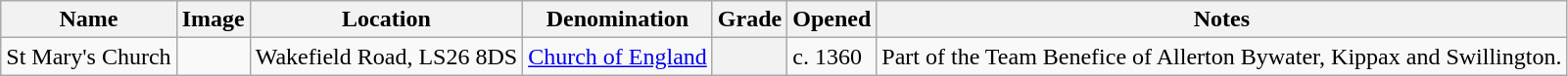<table class="wikitable sortable">
<tr>
<th>Name</th>
<th class="unsortable">Image</th>
<th>Location</th>
<th>Denomination</th>
<th>Grade</th>
<th>Opened</th>
<th class="unsortable">Notes</th>
</tr>
<tr>
<td>St Mary's Church </td>
<td></td>
<td>Wakefield Road, LS26 8DS</td>
<td><a href='#'>Church of England</a></td>
<th></th>
<td>c. 1360 </td>
<td>Part of the Team Benefice of Allerton Bywater, Kippax and Swillington.</td>
</tr>
</table>
